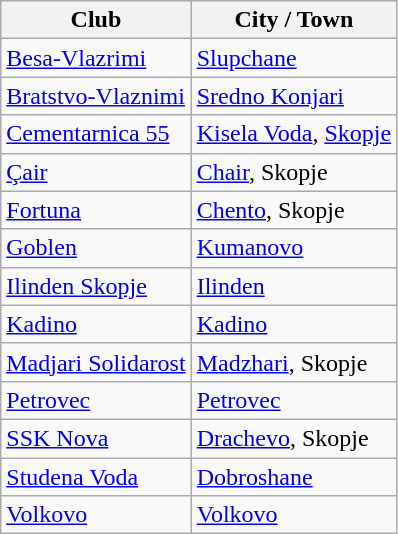<table class="wikitable sortable">
<tr>
<th>Club</th>
<th>City / Town</th>
</tr>
<tr>
<td><a href='#'>Besa-Vlazrimi</a></td>
<td><a href='#'>Slupchane</a></td>
</tr>
<tr>
<td><a href='#'>Bratstvo-Vlaznimi</a></td>
<td><a href='#'>Sredno Konjari</a></td>
</tr>
<tr>
<td><a href='#'>Cementarnica 55</a></td>
<td><a href='#'>Kisela Voda</a>, <a href='#'>Skopje</a></td>
</tr>
<tr>
<td><a href='#'>Çair</a></td>
<td><a href='#'>Chair</a>, Skopje</td>
</tr>
<tr>
<td><a href='#'>Fortuna</a></td>
<td><a href='#'>Chento</a>, Skopje</td>
</tr>
<tr>
<td><a href='#'>Goblen</a></td>
<td><a href='#'>Kumanovo</a></td>
</tr>
<tr>
<td><a href='#'>Ilinden Skopje</a></td>
<td><a href='#'>Ilinden</a></td>
</tr>
<tr>
<td><a href='#'>Kadino</a></td>
<td><a href='#'>Kadino</a></td>
</tr>
<tr>
<td><a href='#'>Madjari Solidarost</a></td>
<td><a href='#'>Madzhari</a>, Skopje</td>
</tr>
<tr>
<td><a href='#'>Petrovec</a></td>
<td><a href='#'>Petrovec</a></td>
</tr>
<tr>
<td><a href='#'>SSK Nova</a></td>
<td><a href='#'>Drachevo</a>, Skopje</td>
</tr>
<tr>
<td><a href='#'>Studena Voda</a></td>
<td><a href='#'>Dobroshane</a></td>
</tr>
<tr>
<td><a href='#'>Volkovo</a></td>
<td><a href='#'>Volkovo</a></td>
</tr>
</table>
